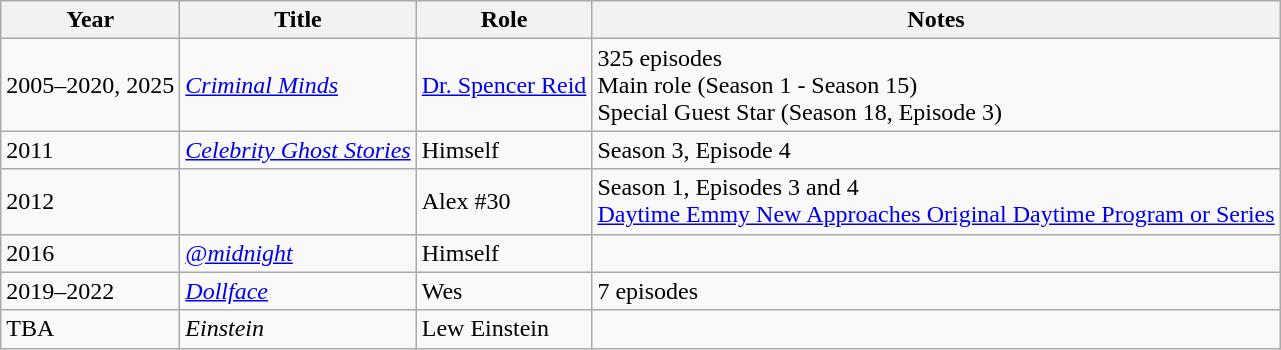<table class="wikitable sortable">
<tr>
<th>Year</th>
<th>Title</th>
<th>Role</th>
<th class="unsortable">Notes</th>
</tr>
<tr>
<td>2005–2020, 2025</td>
<td><em><a href='#'>Criminal Minds</a></em></td>
<td><a href='#'>Dr. Spencer Reid</a></td>
<td>325 episodes <br> Main role (Season 1 - Season 15) <br> Special Guest Star (Season 18, Episode 3)</td>
</tr>
<tr>
<td>2011</td>
<td><em><a href='#'>Celebrity Ghost Stories</a></em></td>
<td>Himself</td>
<td>Season 3, Episode 4</td>
</tr>
<tr>
<td>2012</td>
<td><em></em></td>
<td>Alex #30</td>
<td>Season 1, Episodes 3 and 4<br><a href='#'>Daytime Emmy New Approaches Original Daytime Program or Series</a></td>
</tr>
<tr>
<td>2016</td>
<td><em><a href='#'>@midnight</a></em></td>
<td>Himself</td>
<td></td>
</tr>
<tr>
<td>2019–2022</td>
<td><em><a href='#'>Dollface</a></em></td>
<td>Wes</td>
<td>7 episodes</td>
</tr>
<tr>
<td>TBA</td>
<td><em>Einstein</em></td>
<td>Lew Einstein</td>
<td></td>
</tr>
</table>
